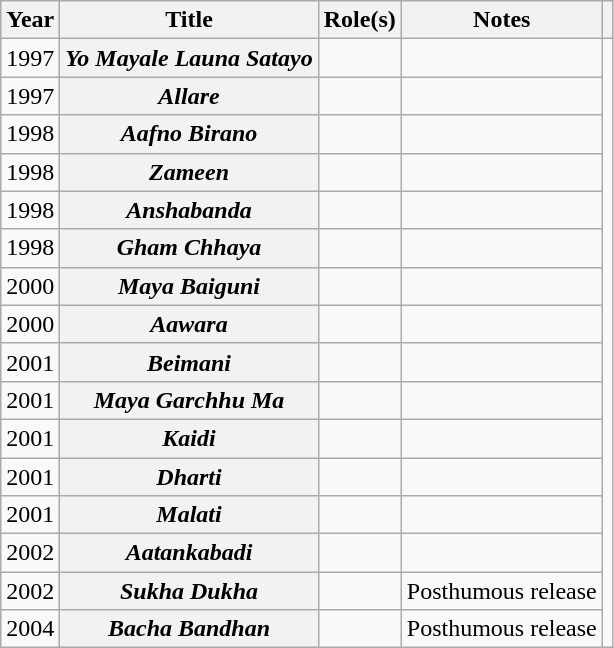<table class="wikitable plainrowheaders sortable">
<tr>
<th scope="col">Year</th>
<th scope="col">Title</th>
<th scope="col">Role(s)</th>
<th scope="col">Notes</th>
<th scope="col" class="unsortable"></th>
</tr>
<tr>
<td>1997</td>
<th scope="row"><em>Yo Mayale Launa Satayo</em></th>
<td></td>
<td></td>
<td style="text-align:center;" rowspan="16"></td>
</tr>
<tr>
<td>1997</td>
<th scope="row"><em>Allare</em></th>
<td></td>
<td></td>
</tr>
<tr>
<td>1998</td>
<th scope="row"><em>Aafno Birano</em></th>
<td></td>
<td></td>
</tr>
<tr>
<td>1998</td>
<th scope="row"><em>Zameen</em></th>
<td></td>
<td></td>
</tr>
<tr>
<td>1998</td>
<th scope="row"><em>Anshabanda</em></th>
<td></td>
<td></td>
</tr>
<tr>
<td>1998</td>
<th scope="row"><em>Gham Chhaya</em></th>
<td></td>
<td></td>
</tr>
<tr>
<td>2000</td>
<th scope="row"><em>Maya Baiguni</em></th>
<td></td>
<td></td>
</tr>
<tr>
<td>2000</td>
<th scope="row"><em>Aawara</em></th>
<td></td>
<td></td>
</tr>
<tr>
<td>2001</td>
<th scope="row"><em>Beimani</em></th>
<td></td>
<td></td>
</tr>
<tr>
<td>2001</td>
<th scope="row"><em>Maya Garchhu Ma</em></th>
<td></td>
<td></td>
</tr>
<tr>
<td>2001</td>
<th scope="row"><em>Kaidi</em></th>
<td></td>
<td></td>
</tr>
<tr>
<td>2001</td>
<th scope="row"><em>Dharti</em></th>
<td></td>
<td></td>
</tr>
<tr>
<td>2001</td>
<th scope="row"><em>Malati</em></th>
<td></td>
<td></td>
</tr>
<tr>
<td>2002</td>
<th scope="row"><em>Aatankabadi</em></th>
<td></td>
<td></td>
</tr>
<tr>
<td>2002</td>
<th scope="row"><em>Sukha Dukha</em></th>
<td></td>
<td>Posthumous release</td>
</tr>
<tr>
<td>2004</td>
<th scope="row"><em>Bacha Bandhan</em></th>
<td></td>
<td>Posthumous release</td>
</tr>
</table>
